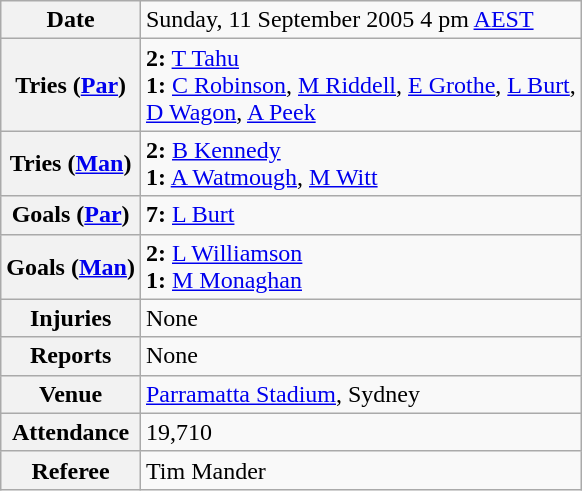<table class="wikitable">
<tr>
<th>Date</th>
<td>Sunday, 11 September 2005 4 pm <a href='#'>AEST</a></td>
</tr>
<tr>
<th>Tries (<a href='#'>Par</a>)</th>
<td><strong>2:</strong> <a href='#'>T Tahu</a><br><strong>1:</strong> <a href='#'>C Robinson</a>, <a href='#'>M Riddell</a>, <a href='#'>E Grothe</a>, <a href='#'>L Burt</a>,<br><a href='#'>D Wagon</a>, <a href='#'>A Peek</a></td>
</tr>
<tr>
<th>Tries (<a href='#'>Man</a>)</th>
<td><strong>2:</strong> <a href='#'>B Kennedy</a><br><strong>1:</strong> <a href='#'>A Watmough</a>, <a href='#'>M Witt</a></td>
</tr>
<tr>
<th>Goals (<a href='#'>Par</a>)</th>
<td><strong>7:</strong> <a href='#'>L Burt</a></td>
</tr>
<tr>
<th>Goals (<a href='#'>Man</a>)</th>
<td><strong>2:</strong> <a href='#'>L Williamson</a><br><strong>1:</strong> <a href='#'>M Monaghan</a></td>
</tr>
<tr>
<th>Injuries</th>
<td>None</td>
</tr>
<tr>
<th>Reports</th>
<td>None</td>
</tr>
<tr>
<th>Venue</th>
<td><a href='#'>Parramatta Stadium</a>, Sydney</td>
</tr>
<tr>
<th>Attendance</th>
<td>19,710</td>
</tr>
<tr>
<th>Referee</th>
<td>Tim Mander</td>
</tr>
</table>
